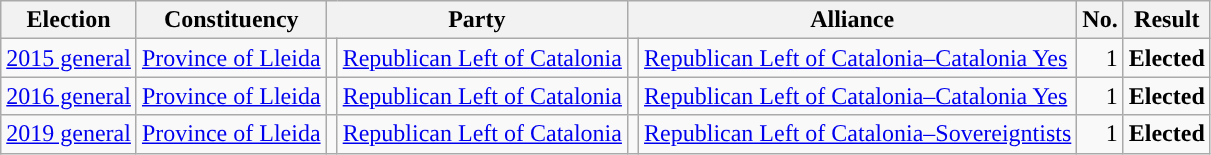<table class="wikitable" style="text-align:left;">
<tr>
<th scope=col>Election</th>
<th scope=col>Constituency</th>
<th scope=col colspan="2">Party</th>
<th scope=col colspan="2">Alliance</th>
<th scope=col>No.</th>
<th scope=col>Result</th>
</tr>
<tr>
<td><a href='#'>2015 general</a></td>
<td><a href='#'>Province of Lleida</a></td>
<td style="background:"></td>
<td><a href='#'>Republican Left of Catalonia</a></td>
<td style="background:"></td>
<td><a href='#'>Republican Left of Catalonia–Catalonia Yes</a></td>
<td align=right>1</td>
<td><strong>Elected</strong></td>
</tr>
<tr>
<td><a href='#'>2016 general</a></td>
<td><a href='#'>Province of Lleida</a></td>
<td style="background:"></td>
<td><a href='#'>Republican Left of Catalonia</a></td>
<td style="background:"></td>
<td><a href='#'>Republican Left of Catalonia–Catalonia Yes</a></td>
<td align=right>1</td>
<td><strong>Elected</strong></td>
</tr>
<tr>
<td><a href='#'>2019 general</a></td>
<td><a href='#'>Province of Lleida</a></td>
<td style="background:"></td>
<td><a href='#'>Republican Left of Catalonia</a></td>
<td style="background:"></td>
<td><a href='#'>Republican Left of Catalonia–Sovereigntists</a></td>
<td align=right>1</td>
<td><strong>Elected</strong></td>
</tr>
</table>
